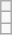<table style="float: right; margin-left:2em" class="wikitable">
<tr>
<th></th>
</tr>
<tr>
<td></td>
</tr>
<tr>
<td></td>
</tr>
</table>
